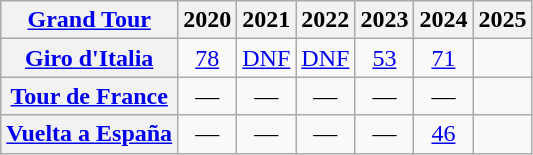<table class="wikitable plainrowheaders">
<tr>
<th scope="col"><a href='#'>Grand Tour</a></th>
<th scope="col">2020</th>
<th scope="col">2021</th>
<th scope="col">2022</th>
<th scope="col">2023</th>
<th scope="col">2024</th>
<th scope="col">2025</th>
</tr>
<tr style="text-align:center;">
<th scope="row"> <a href='#'>Giro d'Italia</a></th>
<td><a href='#'>78</a></td>
<td><a href='#'>DNF</a></td>
<td><a href='#'>DNF</a></td>
<td><a href='#'>53</a></td>
<td><a href='#'>71</a></td>
<td></td>
</tr>
<tr style="text-align:center;">
<th scope="row"> <a href='#'>Tour de France</a></th>
<td>—</td>
<td>—</td>
<td>—</td>
<td>—</td>
<td>—</td>
<td></td>
</tr>
<tr style="text-align:center;">
<th scope="row"> <a href='#'>Vuelta a España</a></th>
<td>—</td>
<td>—</td>
<td>—</td>
<td>—</td>
<td><a href='#'>46</a></td>
<td></td>
</tr>
</table>
